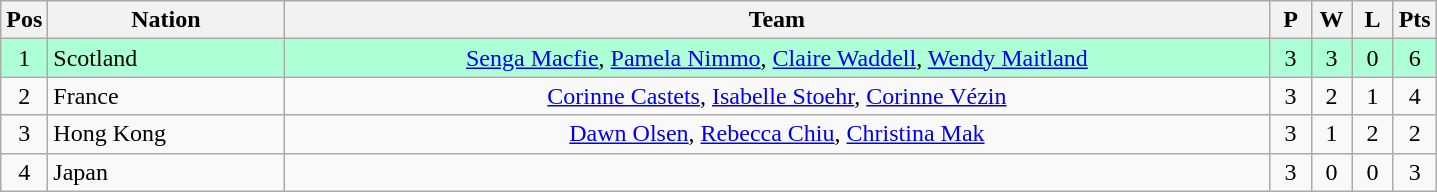<table class="wikitable" style="font-size: 100%">
<tr>
<th width=20>Pos</th>
<th width=150>Nation</th>
<th width=650>Team</th>
<th width=20>P</th>
<th width=20>W</th>
<th width=20>L</th>
<th width=20>Pts</th>
</tr>
<tr align=center style="background: #ADFFD6;">
<td>1</td>
<td align="left"> Scotland</td>
<td><a href='#'>Senga Macfie</a>, <a href='#'>Pamela Nimmo</a>, <a href='#'>Claire Waddell</a>, <a href='#'>Wendy Maitland</a></td>
<td>3</td>
<td>3</td>
<td>0</td>
<td>6</td>
</tr>
<tr align=center>
<td>2</td>
<td align="left"> France</td>
<td><a href='#'>Corinne Castets</a>, <a href='#'>Isabelle Stoehr</a>, <a href='#'>Corinne Vézin</a></td>
<td>3</td>
<td>2</td>
<td>1</td>
<td>4</td>
</tr>
<tr align=center>
<td>3</td>
<td align="left"> Hong Kong</td>
<td><a href='#'>Dawn Olsen</a>, <a href='#'>Rebecca Chiu</a>, <a href='#'>Christina Mak</a></td>
<td>3</td>
<td>1</td>
<td>2</td>
<td>2</td>
</tr>
<tr align=center>
<td>4</td>
<td align="left"> Japan</td>
<td></td>
<td>3</td>
<td>0</td>
<td>0</td>
<td>3</td>
</tr>
</table>
